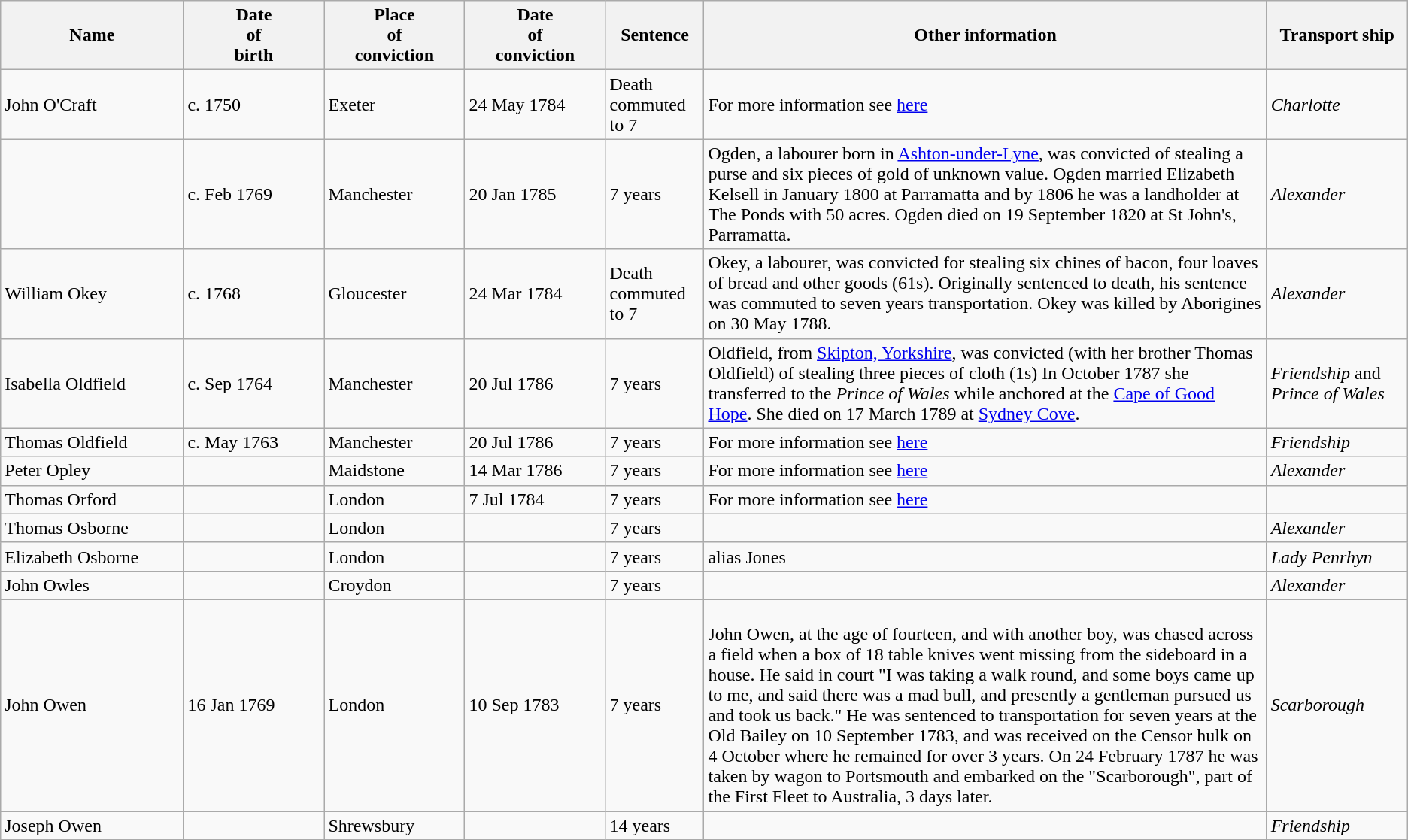<table class="wikitable sortable plainrowheaders" style="width=1024px;">
<tr>
<th style="width: 13%;">Name</th>
<th style="width: 10%;">Date<br>of<br>birth</th>
<th style="width: 10%;">Place<br>of<br>conviction</th>
<th style="width: 10%;">Date<br>of<br>conviction</th>
<th style="width: 7%;">Sentence</th>
<th style="width: 40%;">Other information</th>
<th style="width: 10%;">Transport ship</th>
</tr>
<tr>
<td data-sort-value="O'CRAFT, John">John O'Craft</td>
<td>c. 1750</td>
<td>Exeter</td>
<td>24 May 1784</td>
<td>Death commuted to 7</td>
<td>For more information see <a href='#'>here</a></td>
<td><em>Charlotte</em></td>
</tr>
<tr>
<td data-sort-value="OGDEN, James"></td>
<td>c. Feb 1769</td>
<td>Manchester</td>
<td>20 Jan 1785</td>
<td>7 years</td>
<td>Ogden, a labourer born in <a href='#'>Ashton-under-Lyne</a>, was convicted of stealing a purse and six pieces of gold of unknown value. Ogden married Elizabeth Kelsell in January 1800 at Parramatta and by 1806 he was a landholder at The Ponds with 50 acres. Ogden died on 19 September 1820 at St John's, Parramatta.</td>
<td><em>Alexander</em></td>
</tr>
<tr>
<td data-sort-value="OKEY, William">William Okey</td>
<td>c. 1768</td>
<td>Gloucester</td>
<td>24 Mar 1784</td>
<td>Death commuted to 7</td>
<td>Okey, a labourer, was convicted for stealing six chines of bacon, four loaves of bread and other goods (61s). Originally sentenced to death, his sentence was commuted to seven years transportation. Okey was killed by Aborigines on 30 May 1788.</td>
<td><em>Alexander</em></td>
</tr>
<tr>
<td data-sort-value="OLDFIELD, Isabella">Isabella Oldfield</td>
<td>c. Sep 1764</td>
<td>Manchester</td>
<td>20 Jul 1786</td>
<td>7 years</td>
<td>Oldfield, from <a href='#'>Skipton, Yorkshire</a>, was convicted (with her brother Thomas Oldfield) of stealing three pieces of cloth (1s) In October 1787 she transferred to the <em>Prince of Wales</em> while anchored at the <a href='#'>Cape of Good Hope</a>. She died on 17 March 1789 at <a href='#'>Sydney Cove</a>.</td>
<td><em>Friendship</em> and <em>Prince of Wales</em></td>
</tr>
<tr>
<td data-sort-value="Oldfield, Thomas">Thomas Oldfield</td>
<td>c. May 1763</td>
<td>Manchester</td>
<td>20 Jul 1786</td>
<td>7 years</td>
<td>For more information see <a href='#'>here</a></td>
<td><em>Friendship</em></td>
</tr>
<tr>
<td data-sort-value="Opley, Peter">Peter Opley</td>
<td></td>
<td>Maidstone</td>
<td>14 Mar 1786</td>
<td>7 years</td>
<td>For more information see <a href='#'>here</a></td>
<td><em>Alexander</em></td>
</tr>
<tr>
<td data-sort-value="ORFORD, Thomas">Thomas Orford</td>
<td></td>
<td>London</td>
<td>7 Jul 1784</td>
<td>7 years</td>
<td>For more information see <a href='#'>here</a></td>
<td></td>
</tr>
<tr>
<td data-sort-value="Osborne, Thomas">Thomas Osborne</td>
<td></td>
<td>London</td>
<td></td>
<td>7 years</td>
<td></td>
<td><em>Alexander</em></td>
</tr>
<tr>
<td data-sort-value="Osborne, Elizabeth">Elizabeth Osborne</td>
<td></td>
<td>London</td>
<td></td>
<td>7 years</td>
<td>alias Jones</td>
<td><em>Lady Penrhyn</em></td>
</tr>
<tr>
<td data-sort-value="OWLES, John">John Owles</td>
<td></td>
<td>Croydon</td>
<td></td>
<td>7 years</td>
<td></td>
<td><em>Alexander</em></td>
</tr>
<tr>
<td data-sort-value="OWEN, John">John Owen</td>
<td>16 Jan 1769</td>
<td>London</td>
<td>10 Sep 1783</td>
<td>7 years</td>
<td><br>John Owen, at the age of fourteen, and with another boy, was chased across a field when a box of 18 table knives went missing from the sideboard in a house. He said in court "I was taking a walk round, and some boys came up to me, and said there was a mad bull, and presently a gentleman pursued us and took us back." He was sentenced to transportation for seven years at the Old Bailey on 10 September 1783, and was received on the Censor hulk on 4 October where he remained for over 3 years.  On 24 February 1787 he was taken by wagon to Portsmouth and embarked on the "Scarborough", part of the First Fleet to Australia, 3 days later.</td>
<td><em>Scarborough</em></td>
</tr>
<tr>
<td data-sort-value="Smith, Joseph">Joseph Owen</td>
<td></td>
<td>Shrewsbury</td>
<td></td>
<td>14 years</td>
<td></td>
<td><em>Friendship</em></td>
</tr>
</table>
